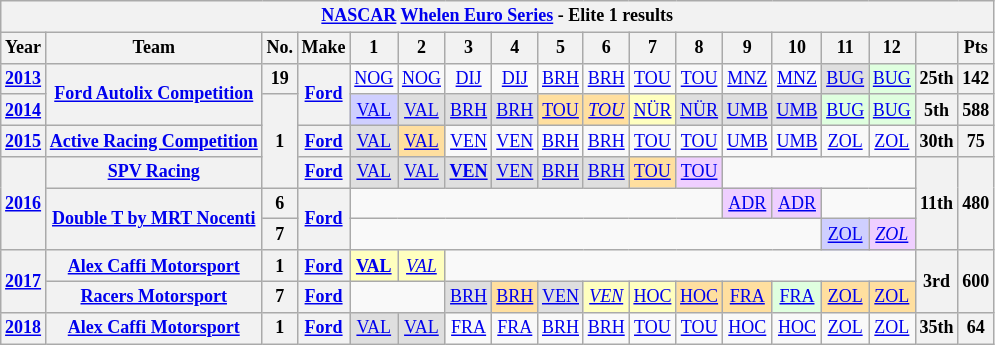<table class="wikitable" style="text-align:center; font-size:75%">
<tr>
<th colspan=21><a href='#'>NASCAR</a> <a href='#'>Whelen Euro Series</a> - Elite 1 results</th>
</tr>
<tr>
<th>Year</th>
<th>Team</th>
<th>No.</th>
<th>Make</th>
<th>1</th>
<th>2</th>
<th>3</th>
<th>4</th>
<th>5</th>
<th>6</th>
<th>7</th>
<th>8</th>
<th>9</th>
<th>10</th>
<th>11</th>
<th>12</th>
<th></th>
<th>Pts</th>
</tr>
<tr>
<th><a href='#'>2013</a></th>
<th rowspan=2 nowrap><a href='#'>Ford Autolix Competition</a></th>
<th>19</th>
<th rowspan=2><a href='#'>Ford</a></th>
<td><a href='#'>NOG</a></td>
<td><a href='#'>NOG</a></td>
<td><a href='#'>DIJ</a></td>
<td><a href='#'>DIJ</a></td>
<td><a href='#'>BRH</a></td>
<td><a href='#'>BRH</a></td>
<td><a href='#'>TOU</a></td>
<td><a href='#'>TOU</a></td>
<td><a href='#'>MNZ</a></td>
<td><a href='#'>MNZ</a></td>
<td style="background-color:#DFDFDF"><a href='#'>BUG</a><br></td>
<td style="background-color:#DFFFDF"><a href='#'>BUG</a><br></td>
<th>25th</th>
<th>142</th>
</tr>
<tr>
<th><a href='#'>2014</a></th>
<th rowspan=3>1</th>
<td style="background-color:#CFCFFF"><a href='#'>VAL</a><br></td>
<td style="background-color:#DFDFDF"><a href='#'>VAL</a><br></td>
<td style="background-color:#DFDFDF"><a href='#'>BRH</a><br></td>
<td style="background-color:#DFDFDF"><a href='#'>BRH</a><br></td>
<td style="background-color:#FFDF9F"><a href='#'>TOU</a><br></td>
<td style="background-color:#FFDF9F"><em><a href='#'>TOU</a></em><br></td>
<td style="background-color:#FFFFBF"><a href='#'>NÜR</a><br></td>
<td style="background-color:#DFDFDF"><a href='#'>NÜR</a><br></td>
<td style="background-color:#DFDFDF"><a href='#'>UMB</a><br></td>
<td style="background-color:#DFDFDF"><a href='#'>UMB</a><br></td>
<td style="background-color:#DFFFDF"><a href='#'>BUG</a><br></td>
<td style="background-color:#DFFFDF"><a href='#'>BUG</a><br></td>
<th>5th</th>
<th>588</th>
</tr>
<tr>
<th><a href='#'>2015</a></th>
<th nowrap><a href='#'>Active Racing Competition</a></th>
<th><a href='#'>Ford</a></th>
<td style="background-color:#DFDFDF"><a href='#'>VAL</a><br></td>
<td style="background-color:#FFDF9F"><a href='#'>VAL</a><br></td>
<td><a href='#'>VEN</a></td>
<td><a href='#'>VEN</a></td>
<td><a href='#'>BRH</a></td>
<td><a href='#'>BRH</a></td>
<td><a href='#'>TOU</a></td>
<td><a href='#'>TOU</a></td>
<td><a href='#'>UMB</a></td>
<td><a href='#'>UMB</a></td>
<td><a href='#'>ZOL</a></td>
<td><a href='#'>ZOL</a></td>
<th>30th</th>
<th>75</th>
</tr>
<tr>
<th rowspan=3><a href='#'>2016</a></th>
<th><a href='#'>SPV Racing</a></th>
<th><a href='#'>Ford</a></th>
<td style="background-color:#DFDFDF"><a href='#'>VAL</a><br></td>
<td style="background-color:#DFDFDF"><a href='#'>VAL</a><br></td>
<td style="background-color:#DFDFDF"><strong><a href='#'>VEN</a></strong><br></td>
<td style="background-color:#DFDFDF"><a href='#'>VEN</a><br></td>
<td style="background-color:#DFDFDF"><a href='#'>BRH</a><br></td>
<td style="background-color:#DFDFDF"><a href='#'>BRH</a><br></td>
<td style="background-color:#FFDF9F"><a href='#'>TOU</a><br></td>
<td style="background-color:#EFCFFF"><a href='#'>TOU</a><br></td>
<td colspan=4></td>
<th rowspan=3>11th</th>
<th rowspan=3>480</th>
</tr>
<tr>
<th rowspan=2><a href='#'>Double T by MRT Nocenti</a></th>
<th>6</th>
<th rowspan=2><a href='#'>Ford</a></th>
<td colspan=8></td>
<td style="background-color:#EFCFFF"><a href='#'>ADR</a><br></td>
<td style="background-color:#EFCFFF"><a href='#'>ADR</a><br></td>
<td colspan=2></td>
</tr>
<tr>
<th>7</th>
<td colspan=10></td>
<td style="background-color:#CFCFFF"><a href='#'>ZOL</a><br></td>
<td style="background-color:#EFCFFF"><em><a href='#'>ZOL</a></em><br></td>
</tr>
<tr>
<th rowspan=2><a href='#'>2017</a></th>
<th><a href='#'>Alex Caffi Motorsport</a></th>
<th>1</th>
<th><a href='#'>Ford</a></th>
<td style="background-color:#FFFFBF"><strong><a href='#'>VAL</a></strong><br></td>
<td style="background-color:#FFFFBF"><em><a href='#'>VAL</a></em><br></td>
<td colspan=10></td>
<th rowspan=2>3rd</th>
<th rowspan=2>600</th>
</tr>
<tr>
<th><a href='#'>Racers Motorsport</a></th>
<th>7</th>
<th><a href='#'>Ford</a></th>
<td colspan=2></td>
<td style="background-color:#DFDFDF"><a href='#'>BRH</a><br></td>
<td style="background-color:#FFDF9F"><a href='#'>BRH</a><br></td>
<td style="background-color:#DFDFDF"><a href='#'>VEN</a><br></td>
<td style="background-color:#FFFFBF"><em><a href='#'>VEN</a></em><br></td>
<td style="background-color:#FFFFBF"><a href='#'>HOC</a><br></td>
<td style="background-color:#FFDF9F"><a href='#'>HOC</a><br></td>
<td style="background-color:#FFDF9F"><a href='#'>FRA</a><br></td>
<td style="background-color:#DFFFDF"><a href='#'>FRA</a><br></td>
<td style="background-color:#FFDF9F"><a href='#'>ZOL</a><br></td>
<td style="background-color:#FFDF9F"><a href='#'>ZOL</a><br></td>
</tr>
<tr>
<th><a href='#'>2018</a></th>
<th><a href='#'>Alex Caffi Motorsport</a></th>
<th>1</th>
<th><a href='#'>Ford</a></th>
<td style="background-color:#DFDFDF"><a href='#'>VAL</a><br></td>
<td style="background-color:#DFDFDF"><a href='#'>VAL</a><br></td>
<td><a href='#'>FRA</a></td>
<td><a href='#'>FRA</a></td>
<td><a href='#'>BRH</a></td>
<td><a href='#'>BRH</a></td>
<td><a href='#'>TOU</a></td>
<td><a href='#'>TOU</a></td>
<td><a href='#'>HOC</a></td>
<td><a href='#'>HOC</a></td>
<td><a href='#'>ZOL</a></td>
<td><a href='#'>ZOL</a></td>
<th>35th</th>
<th>64</th>
</tr>
</table>
